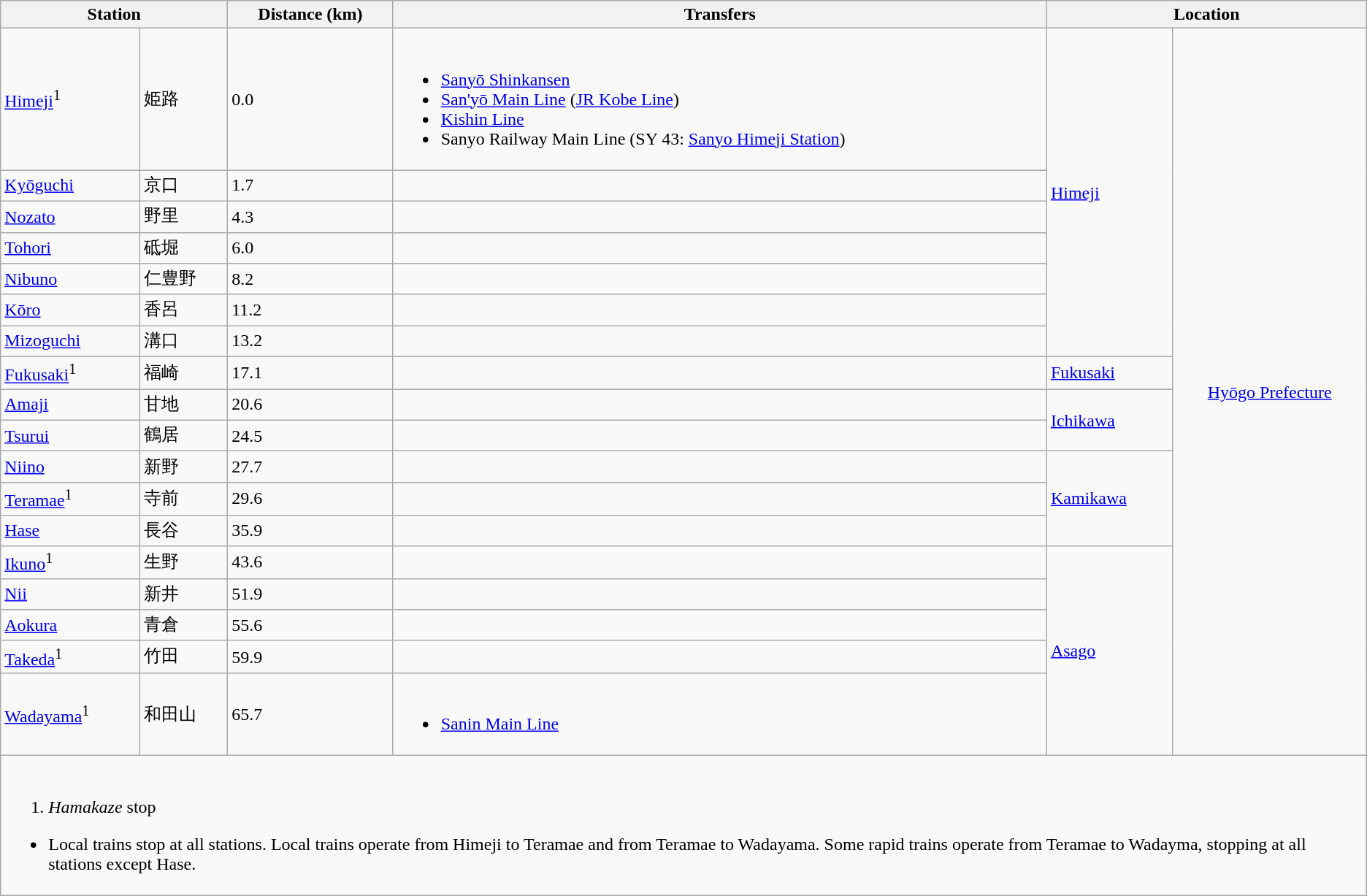<table table class=wikitable>
<tr>
<th colspan=2>Station</th>
<th>Distance (km)</th>
<th>Transfers</th>
<th colspan=2>Location</th>
</tr>
<tr>
<td><a href='#'>Himeji</a><sup>1</sup></td>
<td>姫路</td>
<td>0.0</td>
<td><br><ul><li> <a href='#'>Sanyō Shinkansen</a></li><li> <a href='#'>San'yō Main Line</a> (<a href='#'>JR Kobe Line</a>)</li><li> <a href='#'>Kishin Line</a></li><li> Sanyo Railway Main Line (SY 43: <a href='#'>Sanyo Himeji Station</a>)</li></ul></td>
<td rowspan="7"><a href='#'>Himeji</a></td>
<td rowspan="18" align="center"><a href='#'>Hyōgo Prefecture</a></td>
</tr>
<tr>
<td><a href='#'>Kyōguchi</a></td>
<td>京口</td>
<td>1.7</td>
<td> </td>
</tr>
<tr>
<td><a href='#'>Nozato</a></td>
<td>野里</td>
<td>4.3</td>
<td> </td>
</tr>
<tr>
<td><a href='#'>Tohori</a></td>
<td>砥堀</td>
<td>6.0</td>
<td> </td>
</tr>
<tr>
<td><a href='#'>Nibuno</a></td>
<td>仁豊野</td>
<td>8.2</td>
<td> </td>
</tr>
<tr>
<td><a href='#'>Kōro</a></td>
<td>香呂</td>
<td>11.2</td>
<td> </td>
</tr>
<tr>
<td><a href='#'>Mizoguchi</a></td>
<td>溝口</td>
<td>13.2</td>
<td> </td>
</tr>
<tr>
<td><a href='#'>Fukusaki</a><sup>1</sup></td>
<td>福崎</td>
<td>17.1</td>
<td> </td>
<td><a href='#'>Fukusaki</a></td>
</tr>
<tr>
<td><a href='#'>Amaji</a></td>
<td>甘地</td>
<td>20.6</td>
<td> </td>
<td rowspan="2"><a href='#'>Ichikawa</a></td>
</tr>
<tr>
<td><a href='#'>Tsurui</a></td>
<td>鶴居</td>
<td>24.5</td>
<td> </td>
</tr>
<tr>
<td><a href='#'>Niino</a></td>
<td>新野</td>
<td>27.7</td>
<td> </td>
<td rowspan="3"><a href='#'>Kamikawa</a></td>
</tr>
<tr>
<td><a href='#'>Teramae</a><sup>1</sup></td>
<td>寺前</td>
<td>29.6</td>
<td> </td>
</tr>
<tr>
<td><a href='#'>Hase</a></td>
<td>長谷</td>
<td>35.9</td>
<td> </td>
</tr>
<tr>
<td><a href='#'>Ikuno</a><sup>1</sup></td>
<td>生野</td>
<td>43.6</td>
<td> </td>
<td rowspan="5"><a href='#'>Asago</a></td>
</tr>
<tr>
<td><a href='#'>Nii</a></td>
<td>新井</td>
<td>51.9</td>
<td> </td>
</tr>
<tr>
<td><a href='#'>Aokura</a></td>
<td>青倉</td>
<td>55.6</td>
<td> </td>
</tr>
<tr>
<td><a href='#'>Takeda</a><sup>1</sup></td>
<td>竹田</td>
<td>59.9</td>
<td> </td>
</tr>
<tr>
<td><a href='#'>Wadayama</a><sup>1</sup></td>
<td>和田山</td>
<td>65.7</td>
<td><br><ul><li> <a href='#'>Sanin Main Line</a></li></ul></td>
</tr>
<tr>
<td colspan=7><br><ol><li><em>Hamakaze</em> stop</li></ol><ul><li>Local trains stop at all stations. Local trains operate from Himeji to Teramae and from Teramae to Wadayama. Some rapid trains operate from Teramae to Wadayma, stopping at all stations except Hase.</li></ul></td>
</tr>
</table>
